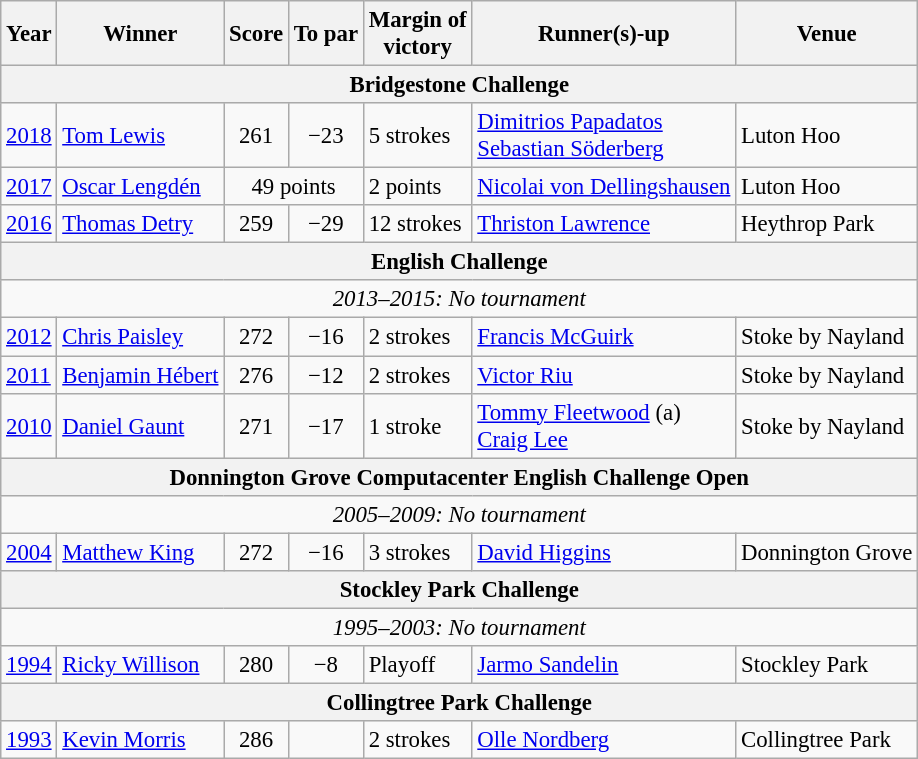<table class=wikitable style="font-size:95%">
<tr>
<th>Year</th>
<th>Winner</th>
<th>Score</th>
<th>To par</th>
<th>Margin of<br>victory</th>
<th>Runner(s)-up</th>
<th>Venue</th>
</tr>
<tr>
<th colspan=8>Bridgestone Challenge</th>
</tr>
<tr>
<td><a href='#'>2018</a></td>
<td> <a href='#'>Tom Lewis</a></td>
<td align=center>261</td>
<td align=center>−23</td>
<td>5 strokes</td>
<td> <a href='#'>Dimitrios Papadatos</a><br> <a href='#'>Sebastian Söderberg</a></td>
<td>Luton Hoo</td>
</tr>
<tr>
<td><a href='#'>2017</a></td>
<td> <a href='#'>Oscar Lengdén</a></td>
<td align=center colspan=2>49 points</td>
<td>2 points</td>
<td> <a href='#'>Nicolai von Dellingshausen</a></td>
<td>Luton Hoo</td>
</tr>
<tr>
<td><a href='#'>2016</a></td>
<td> <a href='#'>Thomas Detry</a></td>
<td align=center>259</td>
<td align=center>−29</td>
<td>12 strokes</td>
<td> <a href='#'>Thriston Lawrence</a></td>
<td>Heythrop Park</td>
</tr>
<tr>
<th colspan=8>English Challenge</th>
</tr>
<tr>
<td colspan=8 align=center><em>2013–2015: No tournament</em></td>
</tr>
<tr>
<td><a href='#'>2012</a></td>
<td> <a href='#'>Chris Paisley</a></td>
<td align=center>272</td>
<td align=center>−16</td>
<td>2 strokes</td>
<td> <a href='#'>Francis McGuirk</a></td>
<td>Stoke by Nayland</td>
</tr>
<tr>
<td><a href='#'>2011</a></td>
<td> <a href='#'>Benjamin Hébert</a></td>
<td align=center>276</td>
<td align=center>−12</td>
<td>2 strokes</td>
<td> <a href='#'>Victor Riu</a></td>
<td>Stoke by Nayland</td>
</tr>
<tr>
<td><a href='#'>2010</a></td>
<td> <a href='#'>Daniel Gaunt</a></td>
<td align=center>271</td>
<td align=center>−17</td>
<td>1 stroke</td>
<td> <a href='#'>Tommy Fleetwood</a> (a)<br> <a href='#'>Craig Lee</a></td>
<td>Stoke by Nayland</td>
</tr>
<tr>
<th colspan=8>Donnington Grove Computacenter English Challenge Open</th>
</tr>
<tr>
<td colspan=8 align=center><em>2005–2009: No tournament</em></td>
</tr>
<tr>
<td><a href='#'>2004</a></td>
<td> <a href='#'>Matthew King</a></td>
<td align=center>272</td>
<td align=center>−16</td>
<td>3 strokes</td>
<td> <a href='#'>David Higgins</a></td>
<td>Donnington Grove</td>
</tr>
<tr>
<th colspan=8>Stockley Park Challenge</th>
</tr>
<tr>
<td colspan=8 align=center><em>1995–2003: No tournament</em></td>
</tr>
<tr>
<td><a href='#'>1994</a></td>
<td> <a href='#'>Ricky Willison</a></td>
<td align=center>280</td>
<td align=center>−8</td>
<td>Playoff</td>
<td> <a href='#'>Jarmo Sandelin</a></td>
<td>Stockley Park</td>
</tr>
<tr>
<th colspan=8>Collingtree Park Challenge</th>
</tr>
<tr>
<td><a href='#'>1993</a></td>
<td> <a href='#'>Kevin Morris</a></td>
<td align=center>286</td>
<td align=center></td>
<td>2 strokes</td>
<td> <a href='#'>Olle Nordberg</a></td>
<td>Collingtree Park</td>
</tr>
</table>
